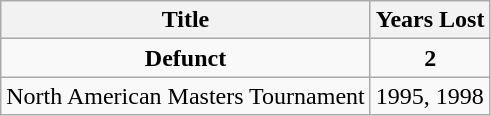<table class="wikitable">
<tr>
<th>Title</th>
<th>Years Lost</th>
</tr>
<tr>
<td align="center"><strong>Defunct</strong></td>
<td align="center"><strong>2</strong></td>
</tr>
<tr>
<td> North American Masters Tournament</td>
<td>1995, 1998</td>
</tr>
</table>
